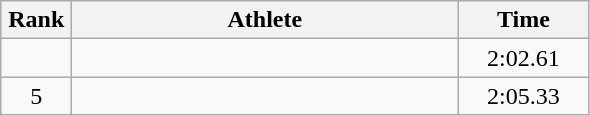<table class=wikitable style="text-align:center">
<tr>
<th width=40>Rank</th>
<th width=250>Athlete</th>
<th width=80>Time</th>
</tr>
<tr>
<td></td>
<td align=left></td>
<td>2:02.61</td>
</tr>
<tr>
<td>5</td>
<td align=left></td>
<td>2:05.33</td>
</tr>
</table>
